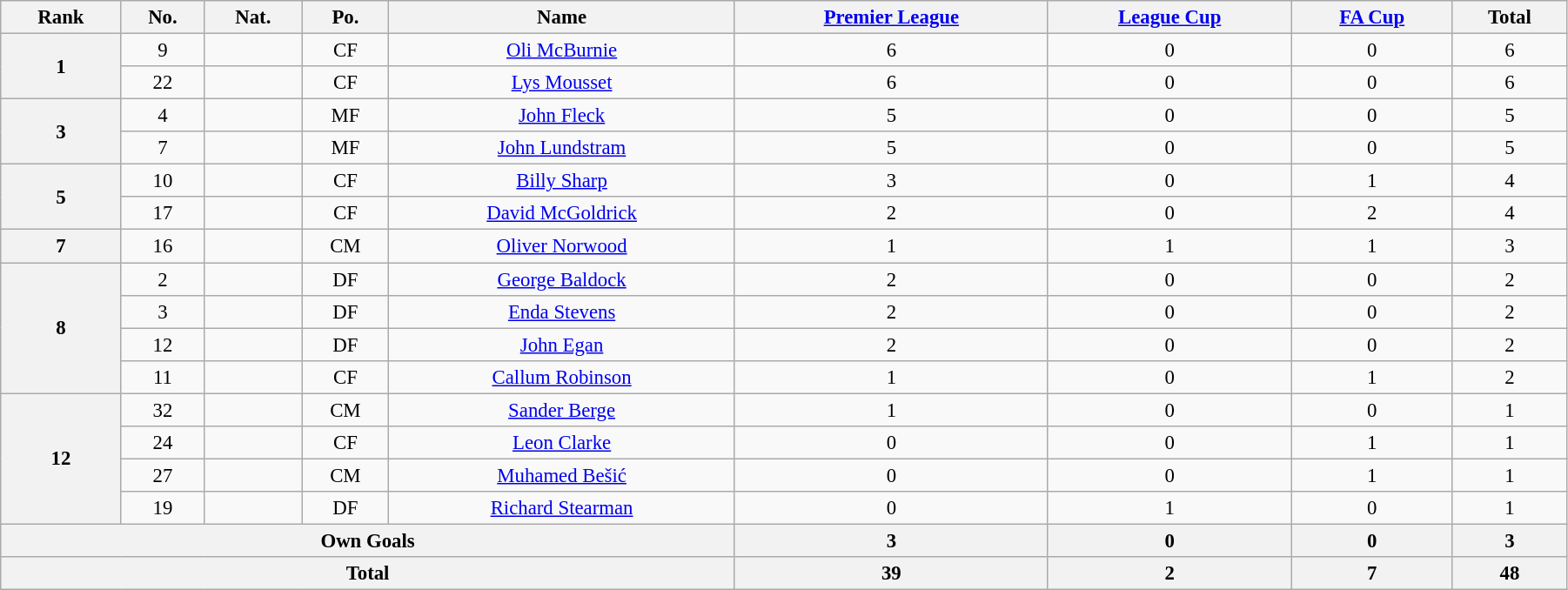<table class="wikitable" style="text-align:center; font-size:95%; width:95%;">
<tr>
<th>Rank</th>
<th>No.</th>
<th>Nat.</th>
<th>Po.</th>
<th>Name</th>
<th><a href='#'>Premier League</a></th>
<th><a href='#'>League Cup</a></th>
<th><a href='#'>FA Cup</a></th>
<th>Total</th>
</tr>
<tr>
<th rowspan=2>1</th>
<td>9</td>
<td></td>
<td>CF</td>
<td><a href='#'>Oli McBurnie</a></td>
<td>6</td>
<td>0</td>
<td>0</td>
<td>6</td>
</tr>
<tr>
<td>22</td>
<td></td>
<td>CF</td>
<td><a href='#'>Lys Mousset</a></td>
<td>6</td>
<td>0</td>
<td>0</td>
<td>6</td>
</tr>
<tr>
<th rowspan=2>3</th>
<td>4</td>
<td></td>
<td>MF</td>
<td><a href='#'>John Fleck</a></td>
<td>5</td>
<td>0</td>
<td>0</td>
<td>5</td>
</tr>
<tr>
<td>7</td>
<td></td>
<td>MF</td>
<td><a href='#'>John Lundstram</a></td>
<td>5</td>
<td>0</td>
<td>0</td>
<td>5</td>
</tr>
<tr>
<th rowspan=2>5</th>
<td>10</td>
<td></td>
<td>CF</td>
<td><a href='#'>Billy Sharp</a></td>
<td>3</td>
<td>0</td>
<td>1</td>
<td>4</td>
</tr>
<tr>
<td>17</td>
<td></td>
<td>CF</td>
<td><a href='#'>David McGoldrick</a></td>
<td>2</td>
<td>0</td>
<td>2</td>
<td>4</td>
</tr>
<tr>
<th rowspan=1>7</th>
<td>16</td>
<td></td>
<td>CM</td>
<td><a href='#'>Oliver Norwood</a></td>
<td>1</td>
<td>1</td>
<td>1</td>
<td>3</td>
</tr>
<tr>
<th rowspan=4>8</th>
<td>2</td>
<td></td>
<td>DF</td>
<td><a href='#'>George Baldock</a></td>
<td>2</td>
<td>0</td>
<td>0</td>
<td>2</td>
</tr>
<tr>
<td>3</td>
<td></td>
<td>DF</td>
<td><a href='#'>Enda Stevens</a></td>
<td>2</td>
<td>0</td>
<td>0</td>
<td>2</td>
</tr>
<tr>
<td>12</td>
<td></td>
<td>DF</td>
<td><a href='#'>John Egan</a></td>
<td>2</td>
<td>0</td>
<td>0</td>
<td>2</td>
</tr>
<tr>
<td>11</td>
<td></td>
<td>CF</td>
<td><a href='#'>Callum Robinson</a></td>
<td>1</td>
<td>0</td>
<td>1</td>
<td>2</td>
</tr>
<tr>
<th rowspan=4>12</th>
<td>32</td>
<td></td>
<td>CM</td>
<td><a href='#'>Sander Berge</a></td>
<td>1</td>
<td>0</td>
<td>0</td>
<td>1</td>
</tr>
<tr>
<td>24</td>
<td></td>
<td>CF</td>
<td><a href='#'>Leon Clarke</a></td>
<td>0</td>
<td>0</td>
<td>1</td>
<td>1</td>
</tr>
<tr>
<td>27</td>
<td></td>
<td>CM</td>
<td><a href='#'>Muhamed Bešić</a></td>
<td>0</td>
<td>0</td>
<td>1</td>
<td>1</td>
</tr>
<tr>
<td>19</td>
<td></td>
<td>DF</td>
<td><a href='#'>Richard Stearman</a></td>
<td>0</td>
<td>1</td>
<td>0</td>
<td>1</td>
</tr>
<tr>
<th colspan=5>Own Goals</th>
<th>3</th>
<th>0</th>
<th>0</th>
<th>3</th>
</tr>
<tr>
<th colspan=5>Total</th>
<th>39</th>
<th>2</th>
<th>7</th>
<th>48</th>
</tr>
</table>
